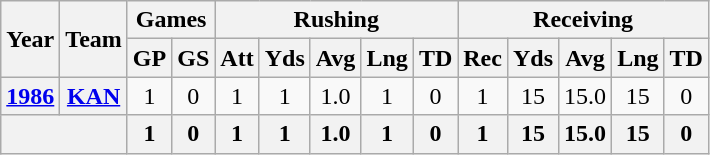<table class="wikitable" style="text-align:center;">
<tr>
<th rowspan="2">Year</th>
<th rowspan="2">Team</th>
<th colspan="2">Games</th>
<th colspan="5">Rushing</th>
<th colspan="5">Receiving</th>
</tr>
<tr>
<th>GP</th>
<th>GS</th>
<th>Att</th>
<th>Yds</th>
<th>Avg</th>
<th>Lng</th>
<th>TD</th>
<th>Rec</th>
<th>Yds</th>
<th>Avg</th>
<th>Lng</th>
<th>TD</th>
</tr>
<tr>
<th><a href='#'>1986</a></th>
<th><a href='#'>KAN</a></th>
<td>1</td>
<td>0</td>
<td>1</td>
<td>1</td>
<td>1.0</td>
<td>1</td>
<td>0</td>
<td>1</td>
<td>15</td>
<td>15.0</td>
<td>15</td>
<td>0</td>
</tr>
<tr>
<th colspan="2"></th>
<th>1</th>
<th>0</th>
<th>1</th>
<th>1</th>
<th>1.0</th>
<th>1</th>
<th>0</th>
<th>1</th>
<th>15</th>
<th>15.0</th>
<th>15</th>
<th>0</th>
</tr>
</table>
